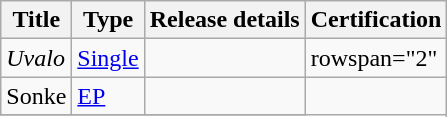<table class="wikitable">
<tr>
<th>Title</th>
<th>Type</th>
<th>Release details</th>
<th>Certification</th>
</tr>
<tr>
<td><em>Uvalo</em></td>
<td><a href='#'>Single</a></td>
<td></td>
<td>rowspan="2" </td>
</tr>
<tr>
<td>Sonke</td>
<td><a href='#'>EP</a></td>
<td></td>
</tr>
<tr>
</tr>
</table>
